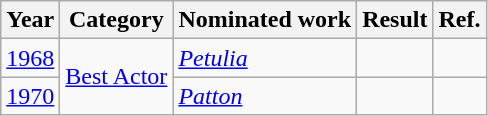<table class="wikitable">
<tr>
<th>Year</th>
<th>Category</th>
<th>Nominated work</th>
<th>Result</th>
<th>Ref.</th>
</tr>
<tr>
<td><a href='#'>1968</a></td>
<td rowspan="2"><a href='#'>Best Actor</a></td>
<td><em><a href='#'>Petulia</a></em></td>
<td></td>
<td align="center"></td>
</tr>
<tr>
<td><a href='#'>1970</a></td>
<td><em><a href='#'>Patton</a></em></td>
<td></td>
<td align="center"></td>
</tr>
</table>
